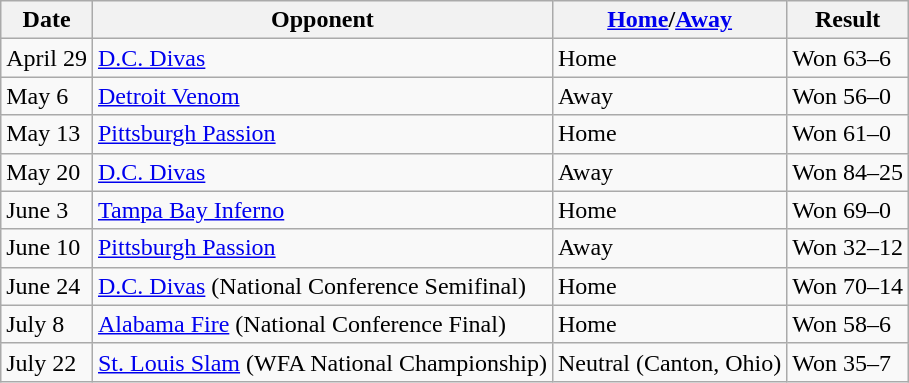<table class="wikitable">
<tr>
<th>Date</th>
<th>Opponent</th>
<th><a href='#'>Home</a>/<a href='#'>Away</a></th>
<th>Result</th>
</tr>
<tr>
<td>April 29</td>
<td><a href='#'>D.C. Divas</a></td>
<td>Home</td>
<td>Won 63–6</td>
</tr>
<tr>
<td>May 6</td>
<td><a href='#'>Detroit Venom</a></td>
<td>Away</td>
<td>Won 56–0</td>
</tr>
<tr>
<td>May 13</td>
<td><a href='#'>Pittsburgh Passion</a></td>
<td>Home</td>
<td>Won 61–0</td>
</tr>
<tr>
<td>May 20</td>
<td><a href='#'>D.C. Divas</a></td>
<td>Away</td>
<td>Won 84–25</td>
</tr>
<tr>
<td>June 3</td>
<td><a href='#'>Tampa Bay Inferno</a></td>
<td>Home</td>
<td>Won 69–0</td>
</tr>
<tr>
<td>June 10</td>
<td><a href='#'>Pittsburgh Passion</a></td>
<td>Away</td>
<td>Won 32–12</td>
</tr>
<tr>
<td>June 24</td>
<td><a href='#'>D.C. Divas</a> (National Conference Semifinal)</td>
<td>Home</td>
<td>Won 70–14</td>
</tr>
<tr>
<td>July 8</td>
<td><a href='#'>Alabama Fire</a>  (National Conference Final)</td>
<td>Home</td>
<td>Won 58–6</td>
</tr>
<tr>
<td>July 22</td>
<td><a href='#'>St. Louis Slam</a>  (WFA National Championship)</td>
<td>Neutral (Canton, Ohio)</td>
<td>Won 35–7</td>
</tr>
</table>
